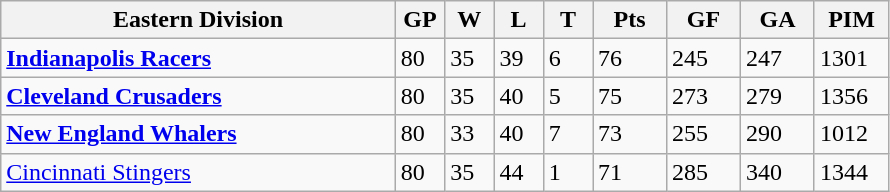<table class="wikitable">
<tr>
<th bgcolor="#DDDDFF" width="40%">Eastern Division</th>
<th bgcolor="#DDDDFF" width="5%">GP</th>
<th bgcolor="#DDDDFF" width="5%">W</th>
<th bgcolor="#DDDDFF" width="5%">L</th>
<th bgcolor="#DDDDFF" width="5%">T</th>
<th bgcolor="#DDDDFF" width="7.5%">Pts</th>
<th bgcolor="#DDDDFF" width="7.5%">GF</th>
<th bgcolor="#DDDDFF" width="7.5%">GA</th>
<th bgcolor="#DDDDFF" width="7.5%">PIM</th>
</tr>
<tr>
<td><strong><a href='#'>Indianapolis Racers</a></strong></td>
<td>80</td>
<td>35</td>
<td>39</td>
<td>6</td>
<td>76</td>
<td>245</td>
<td>247</td>
<td>1301</td>
</tr>
<tr>
<td><strong><a href='#'>Cleveland Crusaders</a></strong></td>
<td>80</td>
<td>35</td>
<td>40</td>
<td>5</td>
<td>75</td>
<td>273</td>
<td>279</td>
<td>1356</td>
</tr>
<tr>
<td><strong><a href='#'>New England Whalers</a></strong></td>
<td>80</td>
<td>33</td>
<td>40</td>
<td>7</td>
<td>73</td>
<td>255</td>
<td>290</td>
<td>1012</td>
</tr>
<tr>
<td><a href='#'>Cincinnati Stingers</a></td>
<td>80</td>
<td>35</td>
<td>44</td>
<td>1</td>
<td>71</td>
<td>285</td>
<td>340</td>
<td>1344</td>
</tr>
</table>
